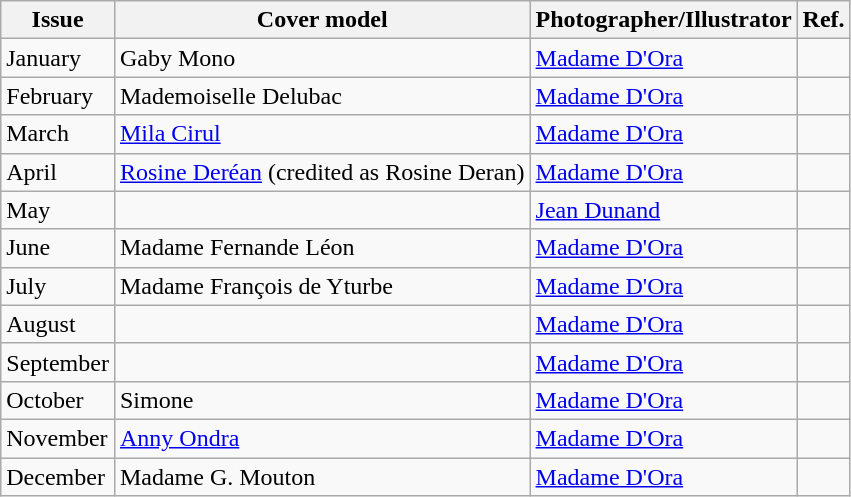<table class="wikitable">
<tr>
<th>Issue</th>
<th>Cover model</th>
<th>Photographer/Illustrator</th>
<th>Ref.</th>
</tr>
<tr>
<td>January</td>
<td>Gaby Mono</td>
<td><a href='#'>Madame D'Ora</a></td>
<td></td>
</tr>
<tr>
<td>February</td>
<td>Mademoiselle Delubac</td>
<td><a href='#'>Madame D'Ora</a></td>
<td></td>
</tr>
<tr>
<td>March</td>
<td><a href='#'>Mila Cirul</a></td>
<td><a href='#'>Madame D'Ora</a></td>
<td></td>
</tr>
<tr>
<td>April</td>
<td><a href='#'>Rosine Deréan</a> (credited as Rosine Deran)</td>
<td><a href='#'>Madame D'Ora</a></td>
<td></td>
</tr>
<tr>
<td>May</td>
<td></td>
<td><a href='#'>Jean Dunand</a></td>
<td></td>
</tr>
<tr>
<td>June</td>
<td>Madame Fernande Léon</td>
<td><a href='#'>Madame D'Ora</a></td>
<td></td>
</tr>
<tr>
<td>July</td>
<td>Madame François de Yturbe</td>
<td><a href='#'>Madame D'Ora</a></td>
<td></td>
</tr>
<tr>
<td>August</td>
<td></td>
<td><a href='#'>Madame D'Ora</a></td>
<td></td>
</tr>
<tr>
<td>September</td>
<td></td>
<td><a href='#'>Madame D'Ora</a></td>
<td></td>
</tr>
<tr>
<td>October</td>
<td>Simone</td>
<td><a href='#'>Madame D'Ora</a></td>
<td></td>
</tr>
<tr>
<td>November</td>
<td><a href='#'>Anny Ondra</a></td>
<td><a href='#'>Madame D'Ora</a></td>
<td></td>
</tr>
<tr>
<td>December</td>
<td>Madame G. Mouton</td>
<td><a href='#'>Madame D'Ora</a></td>
<td></td>
</tr>
</table>
